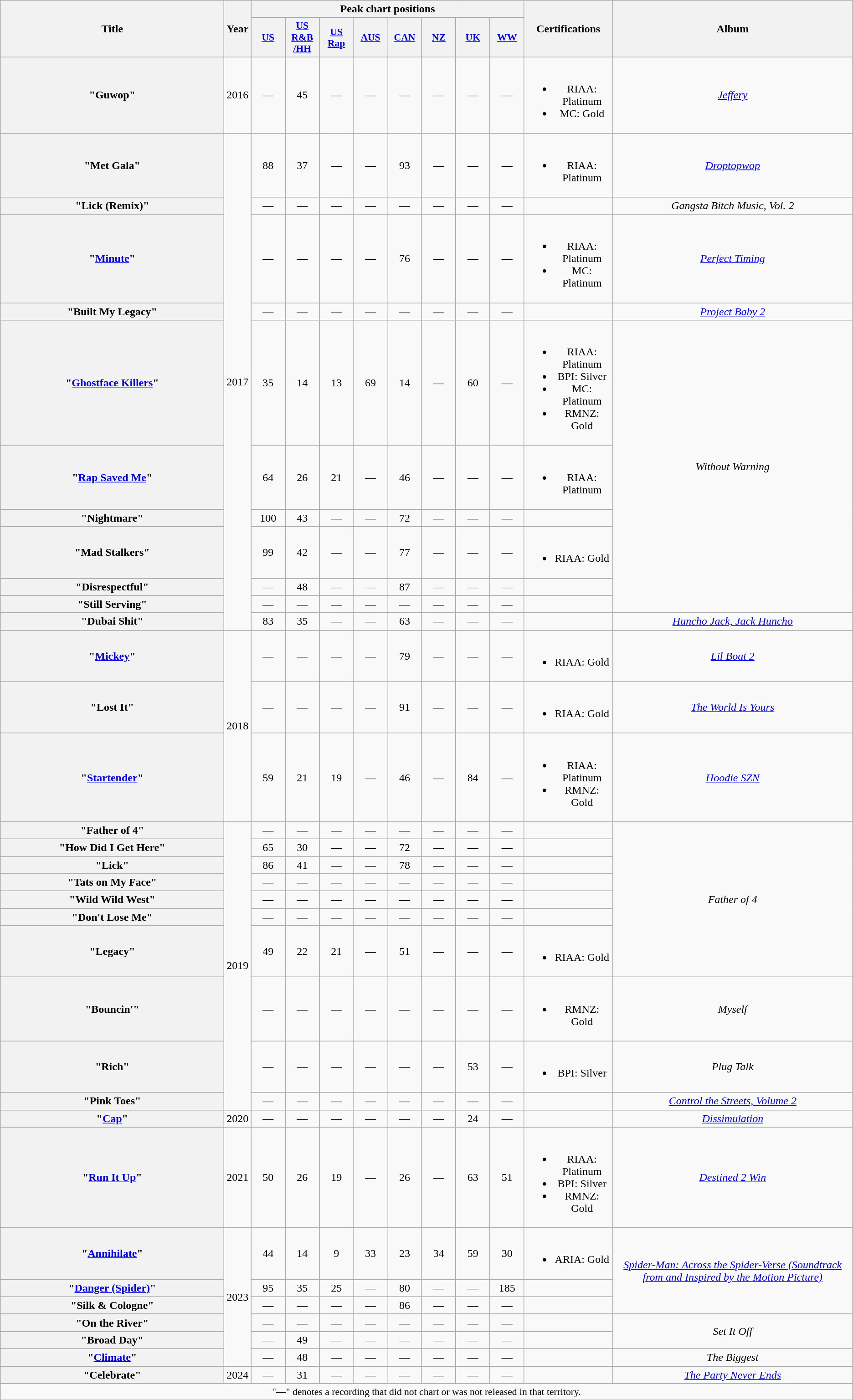<table class="wikitable plainrowheaders" style="text-align:center;">
<tr>
<th scope="col" rowspan="2" style="width:20em;">Title</th>
<th scope="col" rowspan="2">Year</th>
<th scope="col" colspan="8">Peak chart positions</th>
<th scope="col" rowspan="2">Certifications</th>
<th scope="col" rowspan="2">Album</th>
</tr>
<tr>
<th scope="col" style="width:3em;font-size:90%;"><a href='#'>US</a><br></th>
<th scope="col" style="width:3em;font-size:90%;"><a href='#'>US R&B<br>/HH</a><br></th>
<th scope="col" style="width:3em;font-size:90%;"><a href='#'>US Rap</a><br></th>
<th scope="col" style="width:3em;font-size:90%;"><a href='#'>AUS</a><br></th>
<th scope="col" style="width:3em;font-size:90%;"><a href='#'>CAN</a><br></th>
<th scope="col" style="width:3em;font-size:90%;"><a href='#'>NZ</a><br></th>
<th scope="col" style="width:3em;font-size:90%;"><a href='#'>UK</a><br></th>
<th scope="col" style="width:3em;font-size:90%;"><a href='#'>WW</a><br></th>
</tr>
<tr>
<th scope="row">"Guwop"<br></th>
<td>2016</td>
<td>—</td>
<td>45</td>
<td>—</td>
<td>—</td>
<td>—</td>
<td>—</td>
<td>—</td>
<td>—</td>
<td><br><ul><li>RIAA: Platinum</li><li>MC: Gold</li></ul></td>
<td><em><a href='#'>Jeffery</a></em></td>
</tr>
<tr>
<th scope="row">"Met Gala"<br></th>
<td rowspan="11">2017</td>
<td>88</td>
<td>37</td>
<td>—</td>
<td>—</td>
<td>93</td>
<td>—</td>
<td>—</td>
<td>—</td>
<td><br><ul><li>RIAA: Platinum</li></ul></td>
<td><em><a href='#'>Droptopwop</a></em></td>
</tr>
<tr>
<th scope="row">"Lick (Remix)"<br></th>
<td>—</td>
<td>—</td>
<td>—</td>
<td>—</td>
<td>—</td>
<td>—</td>
<td>—</td>
<td>—</td>
<td></td>
<td><em>Gangsta Bitch Music, Vol. 2</em></td>
</tr>
<tr>
<th scope="row">"<a href='#'>Minute</a>"<br></th>
<td>—</td>
<td>—</td>
<td>—</td>
<td>—</td>
<td>76</td>
<td>—</td>
<td>—</td>
<td>—</td>
<td><br><ul><li>RIAA: Platinum</li><li>MC: Platinum</li></ul></td>
<td><em><a href='#'>Perfect Timing</a></em></td>
</tr>
<tr>
<th scope="row">"Built My Legacy"<br></th>
<td>—</td>
<td>—</td>
<td>—</td>
<td>—</td>
<td>—</td>
<td>—</td>
<td>—</td>
<td>—</td>
<td></td>
<td><em><a href='#'>Project Baby 2</a></em></td>
</tr>
<tr>
<th scope="row">"<a href='#'>Ghostface Killers</a>"<br></th>
<td>35</td>
<td>14</td>
<td>13</td>
<td>69</td>
<td>14</td>
<td>—</td>
<td>60</td>
<td>—</td>
<td><br><ul><li>RIAA: Platinum</li><li>BPI: Silver</li><li>MC: Platinum</li><li>RMNZ: Gold</li></ul></td>
<td rowspan="6"><em>Without Warning</em></td>
</tr>
<tr>
<th scope="row">"<a href='#'>Rap Saved Me</a>"<br></th>
<td>64</td>
<td>26</td>
<td>21</td>
<td>—</td>
<td>46</td>
<td>—</td>
<td>—</td>
<td>—</td>
<td><br><ul><li>RIAA: Platinum</li></ul></td>
</tr>
<tr>
<th scope="row">"Nightmare"<br></th>
<td>100</td>
<td>43</td>
<td>—</td>
<td>—</td>
<td>72</td>
<td>—</td>
<td>—</td>
<td>—</td>
<td></td>
</tr>
<tr>
<th scope="row">"Mad Stalkers"<br></th>
<td>99</td>
<td>42</td>
<td>—</td>
<td>—</td>
<td>77</td>
<td>—</td>
<td>—</td>
<td>—</td>
<td><br><ul><li>RIAA: Gold</li></ul></td>
</tr>
<tr>
<th scope="row">"Disrespectful"<br></th>
<td>—</td>
<td>48</td>
<td>—</td>
<td>—</td>
<td>87</td>
<td>—</td>
<td>—</td>
<td>—</td>
<td></td>
</tr>
<tr>
<th scope="row">"Still Serving"<br></th>
<td>—</td>
<td>—</td>
<td>—</td>
<td>—</td>
<td>—</td>
<td>—</td>
<td>—</td>
<td>—</td>
<td></td>
</tr>
<tr>
<th scope="row">"Dubai Shit"<br></th>
<td>83</td>
<td>35</td>
<td>—</td>
<td>—</td>
<td>63</td>
<td>—</td>
<td>—</td>
<td>—</td>
<td></td>
<td><em><a href='#'>Huncho Jack, Jack Huncho</a></em></td>
</tr>
<tr>
<th scope="row">"<a href='#'>Mickey</a>"<br></th>
<td rowspan="3">2018</td>
<td>—</td>
<td>—</td>
<td>—</td>
<td>—</td>
<td>79</td>
<td>—</td>
<td>—</td>
<td>—</td>
<td><br><ul><li>RIAA: Gold</li></ul></td>
<td><em><a href='#'>Lil Boat 2</a></em></td>
</tr>
<tr>
<th scope="row">"Lost It"<br></th>
<td>—</td>
<td>—</td>
<td>—</td>
<td>—</td>
<td>91</td>
<td>—</td>
<td>—</td>
<td>—</td>
<td><br><ul><li>RIAA: Gold</li></ul></td>
<td><em><a href='#'>The World Is Yours</a></em></td>
</tr>
<tr>
<th scope="row">"<a href='#'>Startender</a>"<br></th>
<td>59</td>
<td>21</td>
<td>19</td>
<td>—</td>
<td>46</td>
<td>―</td>
<td>84</td>
<td>—</td>
<td><br><ul><li>RIAA: Platinum</li><li>RMNZ: Gold</li></ul></td>
<td><em><a href='#'>Hoodie SZN</a></em></td>
</tr>
<tr>
<th scope="row">"Father of 4"<br></th>
<td rowspan="10">2019</td>
<td>—</td>
<td>—</td>
<td>—</td>
<td>—</td>
<td>—</td>
<td>—</td>
<td>—</td>
<td>—</td>
<td></td>
<td rowspan="7"><em>Father of 4</em></td>
</tr>
<tr>
<th scope="row">"How Did I Get Here"<br></th>
<td>65</td>
<td>30</td>
<td>—</td>
<td>—</td>
<td>72</td>
<td>―</td>
<td>—</td>
<td>—</td>
<td></td>
</tr>
<tr>
<th scope="row">"Lick"</th>
<td>86</td>
<td>41</td>
<td>—</td>
<td>—</td>
<td>78</td>
<td>―</td>
<td>—</td>
<td>—</td>
<td></td>
</tr>
<tr>
<th scope="row">"Tats on My Face"</th>
<td>—</td>
<td>—</td>
<td>—</td>
<td>—</td>
<td>—</td>
<td>—</td>
<td>—</td>
<td>—</td>
<td></td>
</tr>
<tr>
<th scope="row">"Wild Wild West"<br></th>
<td>—</td>
<td>—</td>
<td>—</td>
<td>—</td>
<td>—</td>
<td>—</td>
<td>—</td>
<td>—</td>
<td></td>
</tr>
<tr>
<th scope="row">"Don't Lose Me"</th>
<td>—</td>
<td>—</td>
<td>—</td>
<td>—</td>
<td>—</td>
<td>—</td>
<td>—</td>
<td>—</td>
<td></td>
</tr>
<tr>
<th scope="row">"Legacy"<br></th>
<td>49</td>
<td>22</td>
<td>21</td>
<td>—</td>
<td>51</td>
<td>―</td>
<td>—</td>
<td>—</td>
<td><br><ul><li>RIAA: Gold</li></ul></td>
</tr>
<tr>
<th scope="row">"Bouncin'"<br></th>
<td>—</td>
<td>—</td>
<td>—</td>
<td>—</td>
<td>—</td>
<td>—</td>
<td>—</td>
<td>—</td>
<td><br><ul><li>RMNZ: Gold</li></ul></td>
<td><em>Myself </em></td>
</tr>
<tr>
<th scope="row">"Rich"<br></th>
<td>—</td>
<td>—</td>
<td>—</td>
<td>—</td>
<td>—</td>
<td>—</td>
<td>53</td>
<td>—</td>
<td><br><ul><li>BPI: Silver</li></ul></td>
<td><em>Plug Talk</em></td>
</tr>
<tr>
<th scope="row">"Pink Toes"<br></th>
<td>—</td>
<td>—</td>
<td>—</td>
<td>—</td>
<td>—</td>
<td>—</td>
<td>—</td>
<td>—</td>
<td></td>
<td><em><a href='#'>Control the Streets, Volume 2</a></em></td>
</tr>
<tr>
<th scope="row">"<a href='#'>Cap</a>"<br></th>
<td>2020</td>
<td>—</td>
<td>—</td>
<td>—</td>
<td>—</td>
<td>—</td>
<td>—</td>
<td>24</td>
<td>—</td>
<td></td>
<td><em><a href='#'>Dissimulation</a></em></td>
</tr>
<tr>
<th scope="row">"<a href='#'>Run It Up</a>"<br></th>
<td>2021</td>
<td>50</td>
<td>26</td>
<td>19</td>
<td>—</td>
<td>26</td>
<td>―</td>
<td>63</td>
<td>51</td>
<td><br><ul><li>RIAA: Platinum</li><li>BPI: Silver</li><li>RMNZ: Gold</li></ul></td>
<td><em><a href='#'>Destined 2 Win</a></em></td>
</tr>
<tr>
<th scope="row">"<a href='#'>Annihilate</a>"<br></th>
<td rowspan="6">2023</td>
<td>44</td>
<td>14</td>
<td>9</td>
<td>33</td>
<td>23</td>
<td>34</td>
<td>59</td>
<td>30</td>
<td><br><ul><li>ARIA: Gold</li></ul></td>
<td rowspan="3"><em><a href='#'>Spider-Man: Across the Spider-Verse (Soundtrack from and Inspired by the Motion Picture)</a></em></td>
</tr>
<tr>
<th scope="row">"<a href='#'>Danger (Spider)</a>"<br></th>
<td>95</td>
<td>35</td>
<td>25</td>
<td>—</td>
<td>80</td>
<td>—</td>
<td>—</td>
<td>185</td>
<td></td>
</tr>
<tr>
<th scope="row">"Silk & Cologne"<br></th>
<td>—</td>
<td>—</td>
<td>—</td>
<td>—</td>
<td>86</td>
<td>—</td>
<td>—</td>
<td>—</td>
<td></td>
</tr>
<tr>
<th scope="row">"On the River"</th>
<td>—</td>
<td>—</td>
<td>—</td>
<td>—</td>
<td>—</td>
<td>—</td>
<td>—</td>
<td>—</td>
<td></td>
<td rowspan="2"><em>Set It Off</em></td>
</tr>
<tr>
<th scope="row">"Broad Day"<br></th>
<td>—</td>
<td>49</td>
<td>—</td>
<td>—</td>
<td>—</td>
<td>—</td>
<td>—</td>
<td>—</td>
<td></td>
</tr>
<tr>
<th scope="row">"<a href='#'>Climate</a>"<br></th>
<td>—</td>
<td>48</td>
<td>—</td>
<td>—</td>
<td>—</td>
<td>—</td>
<td>—</td>
<td>—</td>
<td></td>
<td><em>The Biggest</em></td>
</tr>
<tr>
<th scope="row">"Celebrate"<br></th>
<td>2024</td>
<td>—</td>
<td>31</td>
<td>—</td>
<td>—</td>
<td>—</td>
<td>—</td>
<td>—</td>
<td>—</td>
<td></td>
<td><em><a href='#'>The Party Never Ends</a></em></td>
</tr>
<tr>
<td colspan="16" style="font-size:90%">"—" denotes a recording that did not chart or was not released in that territory.</td>
</tr>
</table>
